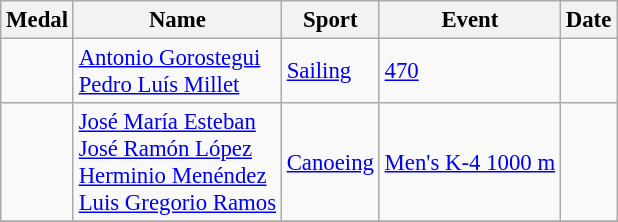<table class="wikitable sortable"  style="font-size:95%">
<tr>
<th>Medal</th>
<th>Name</th>
<th>Sport</th>
<th>Event</th>
<th>Date</th>
</tr>
<tr>
<td></td>
<td><a href='#'>Antonio Gorostegui</a> <br> <a href='#'>Pedro Luís Millet</a></td>
<td><a href='#'>Sailing</a></td>
<td><a href='#'>470</a></td>
<td></td>
</tr>
<tr>
<td></td>
<td><a href='#'>José María Esteban</a> <br> <a href='#'>José Ramón López</a> <br> <a href='#'>Herminio Menéndez</a> <br> <a href='#'>Luis Gregorio Ramos</a></td>
<td><a href='#'>Canoeing</a></td>
<td><a href='#'>Men's K-4 1000 m</a></td>
<td></td>
</tr>
<tr>
</tr>
</table>
